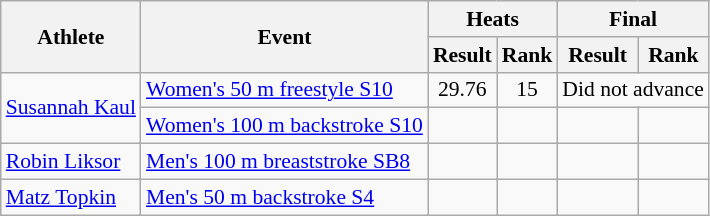<table class="wikitable" style="font-size:90%">
<tr>
<th rowspan="2">Athlete</th>
<th rowspan="2">Event</th>
<th colspan="2">Heats</th>
<th colspan="2">Final</th>
</tr>
<tr>
<th>Result</th>
<th>Rank</th>
<th>Result</th>
<th>Rank</th>
</tr>
<tr align="center">
<td rowspan="2" align="left"><a href='#'>Susannah Kaul</a></td>
<td align="left"><a href='#'>Women's 50 m freestyle S10</a></td>
<td>29.76</td>
<td>15</td>
<td colspan=2>Did not advance</td>
</tr>
<tr align="center">
<td align="left"><a href='#'>Women's 100 m backstroke S10</a></td>
<td></td>
<td></td>
<td></td>
<td></td>
</tr>
<tr align="center">
<td align="left"><a href='#'>Robin Liksor</a></td>
<td align="left"><a href='#'>Men's 100 m breaststroke SB8</a></td>
<td></td>
<td></td>
<td></td>
<td></td>
</tr>
<tr align="center">
<td align="left"><a href='#'>Matz Topkin</a></td>
<td align="left"><a href='#'>Men's 50 m backstroke S4</a></td>
<td></td>
<td></td>
<td></td>
<td></td>
</tr>
</table>
